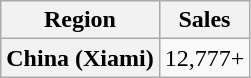<table class="wikitable plainrowheaders">
<tr>
<th>Region</th>
<th>Sales</th>
</tr>
<tr>
<th scope="row">China (Xiami)</th>
<td>12,777+</td>
</tr>
</table>
